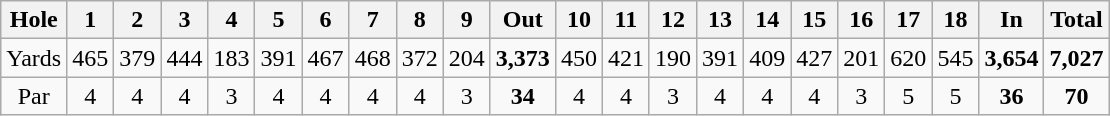<table class="wikitable" style="text-align:center">
<tr>
<th align="left">Hole</th>
<th>1</th>
<th>2</th>
<th>3</th>
<th>4</th>
<th>5</th>
<th>6</th>
<th>7</th>
<th>8</th>
<th>9</th>
<th>Out</th>
<th>10</th>
<th>11</th>
<th>12</th>
<th>13</th>
<th>14</th>
<th>15</th>
<th>16</th>
<th>17</th>
<th>18</th>
<th>In</th>
<th>Total</th>
</tr>
<tr>
<td align="center">Yards</td>
<td>465</td>
<td>379</td>
<td>444</td>
<td>183</td>
<td>391</td>
<td>467</td>
<td>468</td>
<td>372</td>
<td>204</td>
<td><strong>3,373</strong></td>
<td>450</td>
<td>421</td>
<td>190</td>
<td>391</td>
<td>409</td>
<td>427</td>
<td>201</td>
<td>620</td>
<td>545</td>
<td><strong>3,654</strong></td>
<td><strong>7,027</strong></td>
</tr>
<tr>
<td align="center">Par</td>
<td>4</td>
<td>4</td>
<td>4</td>
<td>3</td>
<td>4</td>
<td>4</td>
<td>4</td>
<td>4</td>
<td>3</td>
<td><strong>34</strong></td>
<td>4</td>
<td>4</td>
<td>3</td>
<td>4</td>
<td>4</td>
<td>4</td>
<td>3</td>
<td>5</td>
<td>5</td>
<td><strong>36</strong></td>
<td><strong>70</strong></td>
</tr>
</table>
